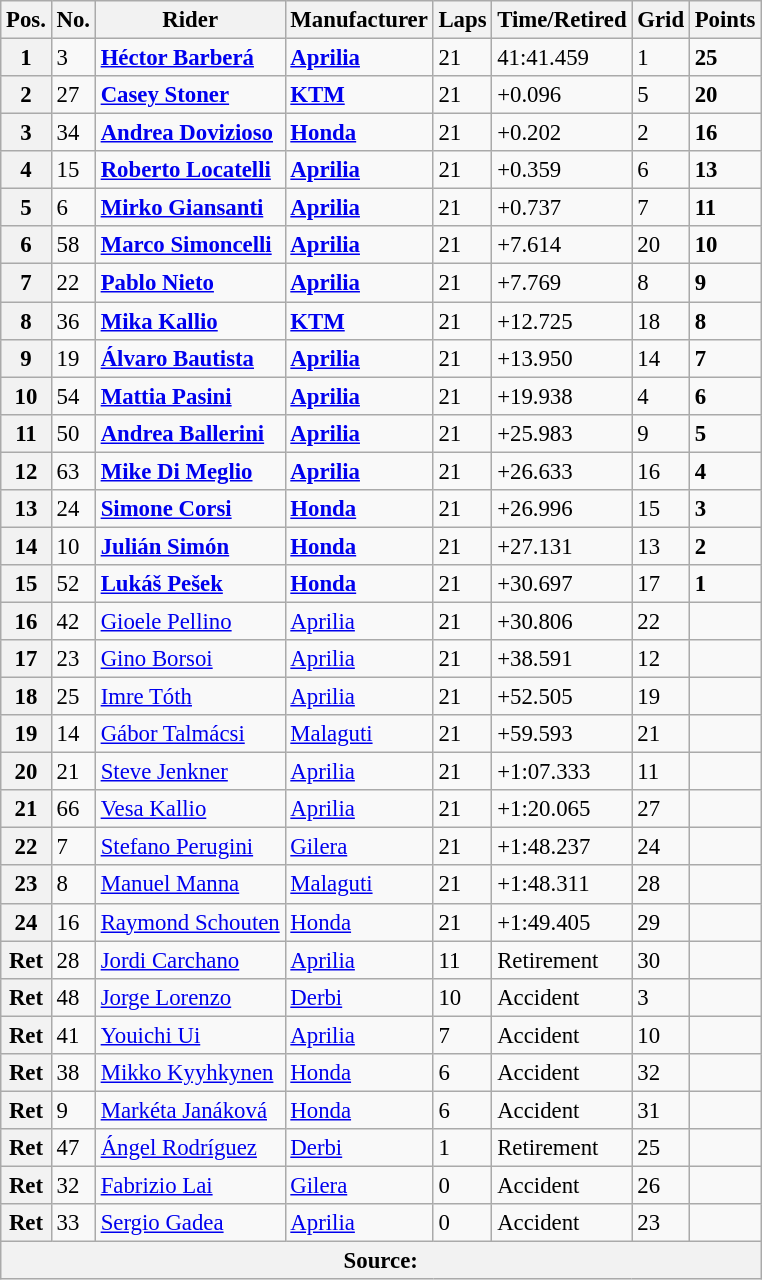<table class="wikitable" style="font-size: 95%;">
<tr>
<th>Pos.</th>
<th>No.</th>
<th>Rider</th>
<th>Manufacturer</th>
<th>Laps</th>
<th>Time/Retired</th>
<th>Grid</th>
<th>Points</th>
</tr>
<tr>
<th>1</th>
<td>3</td>
<td> <strong><a href='#'>Héctor Barberá</a></strong></td>
<td><strong><a href='#'>Aprilia</a></strong></td>
<td>21</td>
<td>41:41.459</td>
<td>1</td>
<td><strong>25</strong></td>
</tr>
<tr>
<th>2</th>
<td>27</td>
<td> <strong><a href='#'>Casey Stoner</a></strong></td>
<td><strong><a href='#'>KTM</a></strong></td>
<td>21</td>
<td>+0.096</td>
<td>5</td>
<td><strong>20</strong></td>
</tr>
<tr>
<th>3</th>
<td>34</td>
<td> <strong><a href='#'>Andrea Dovizioso</a></strong></td>
<td><strong><a href='#'>Honda</a></strong></td>
<td>21</td>
<td>+0.202</td>
<td>2</td>
<td><strong>16</strong></td>
</tr>
<tr>
<th>4</th>
<td>15</td>
<td> <strong><a href='#'>Roberto Locatelli</a></strong></td>
<td><strong><a href='#'>Aprilia</a></strong></td>
<td>21</td>
<td>+0.359</td>
<td>6</td>
<td><strong>13</strong></td>
</tr>
<tr>
<th>5</th>
<td>6</td>
<td> <strong><a href='#'>Mirko Giansanti</a></strong></td>
<td><strong><a href='#'>Aprilia</a></strong></td>
<td>21</td>
<td>+0.737</td>
<td>7</td>
<td><strong>11</strong></td>
</tr>
<tr>
<th>6</th>
<td>58</td>
<td> <strong><a href='#'>Marco Simoncelli</a></strong></td>
<td><strong><a href='#'>Aprilia</a></strong></td>
<td>21</td>
<td>+7.614</td>
<td>20</td>
<td><strong>10</strong></td>
</tr>
<tr>
<th>7</th>
<td>22</td>
<td> <strong><a href='#'>Pablo Nieto</a></strong></td>
<td><strong><a href='#'>Aprilia</a></strong></td>
<td>21</td>
<td>+7.769</td>
<td>8</td>
<td><strong>9</strong></td>
</tr>
<tr>
<th>8</th>
<td>36</td>
<td> <strong><a href='#'>Mika Kallio</a></strong></td>
<td><strong><a href='#'>KTM</a></strong></td>
<td>21</td>
<td>+12.725</td>
<td>18</td>
<td><strong>8</strong></td>
</tr>
<tr>
<th>9</th>
<td>19</td>
<td> <strong><a href='#'>Álvaro Bautista</a></strong></td>
<td><strong><a href='#'>Aprilia</a></strong></td>
<td>21</td>
<td>+13.950</td>
<td>14</td>
<td><strong>7</strong></td>
</tr>
<tr>
<th>10</th>
<td>54</td>
<td> <strong><a href='#'>Mattia Pasini</a></strong></td>
<td><strong><a href='#'>Aprilia</a></strong></td>
<td>21</td>
<td>+19.938</td>
<td>4</td>
<td><strong>6</strong></td>
</tr>
<tr>
<th>11</th>
<td>50</td>
<td> <strong><a href='#'>Andrea Ballerini</a></strong></td>
<td><strong><a href='#'>Aprilia</a></strong></td>
<td>21</td>
<td>+25.983</td>
<td>9</td>
<td><strong>5</strong></td>
</tr>
<tr>
<th>12</th>
<td>63</td>
<td> <strong><a href='#'>Mike Di Meglio</a></strong></td>
<td><strong><a href='#'>Aprilia</a></strong></td>
<td>21</td>
<td>+26.633</td>
<td>16</td>
<td><strong>4</strong></td>
</tr>
<tr>
<th>13</th>
<td>24</td>
<td> <strong><a href='#'>Simone Corsi</a></strong></td>
<td><strong><a href='#'>Honda</a></strong></td>
<td>21</td>
<td>+26.996</td>
<td>15</td>
<td><strong>3</strong></td>
</tr>
<tr>
<th>14</th>
<td>10</td>
<td> <strong><a href='#'>Julián Simón</a></strong></td>
<td><strong><a href='#'>Honda</a></strong></td>
<td>21</td>
<td>+27.131</td>
<td>13</td>
<td><strong>2</strong></td>
</tr>
<tr>
<th>15</th>
<td>52</td>
<td> <strong><a href='#'>Lukáš Pešek</a></strong></td>
<td><strong><a href='#'>Honda</a></strong></td>
<td>21</td>
<td>+30.697</td>
<td>17</td>
<td><strong>1</strong></td>
</tr>
<tr>
<th>16</th>
<td>42</td>
<td> <a href='#'>Gioele Pellino</a></td>
<td><a href='#'>Aprilia</a></td>
<td>21</td>
<td>+30.806</td>
<td>22</td>
<td></td>
</tr>
<tr>
<th>17</th>
<td>23</td>
<td> <a href='#'>Gino Borsoi</a></td>
<td><a href='#'>Aprilia</a></td>
<td>21</td>
<td>+38.591</td>
<td>12</td>
<td></td>
</tr>
<tr>
<th>18</th>
<td>25</td>
<td> <a href='#'>Imre Tóth</a></td>
<td><a href='#'>Aprilia</a></td>
<td>21</td>
<td>+52.505</td>
<td>19</td>
<td></td>
</tr>
<tr>
<th>19</th>
<td>14</td>
<td> <a href='#'>Gábor Talmácsi</a></td>
<td><a href='#'>Malaguti</a></td>
<td>21</td>
<td>+59.593</td>
<td>21</td>
<td></td>
</tr>
<tr>
<th>20</th>
<td>21</td>
<td> <a href='#'>Steve Jenkner</a></td>
<td><a href='#'>Aprilia</a></td>
<td>21</td>
<td>+1:07.333</td>
<td>11</td>
<td></td>
</tr>
<tr>
<th>21</th>
<td>66</td>
<td> <a href='#'>Vesa Kallio</a></td>
<td><a href='#'>Aprilia</a></td>
<td>21</td>
<td>+1:20.065</td>
<td>27</td>
<td></td>
</tr>
<tr>
<th>22</th>
<td>7</td>
<td> <a href='#'>Stefano Perugini</a></td>
<td><a href='#'>Gilera</a></td>
<td>21</td>
<td>+1:48.237</td>
<td>24</td>
<td></td>
</tr>
<tr>
<th>23</th>
<td>8</td>
<td> <a href='#'>Manuel Manna</a></td>
<td><a href='#'>Malaguti</a></td>
<td>21</td>
<td>+1:48.311</td>
<td>28</td>
<td></td>
</tr>
<tr>
<th>24</th>
<td>16</td>
<td> <a href='#'>Raymond Schouten</a></td>
<td><a href='#'>Honda</a></td>
<td>21</td>
<td>+1:49.405</td>
<td>29</td>
<td></td>
</tr>
<tr>
<th>Ret</th>
<td>28</td>
<td> <a href='#'>Jordi Carchano</a></td>
<td><a href='#'>Aprilia</a></td>
<td>11</td>
<td>Retirement</td>
<td>30</td>
<td></td>
</tr>
<tr>
<th>Ret</th>
<td>48</td>
<td> <a href='#'>Jorge Lorenzo</a></td>
<td><a href='#'>Derbi</a></td>
<td>10</td>
<td>Accident</td>
<td>3</td>
<td></td>
</tr>
<tr>
<th>Ret</th>
<td>41</td>
<td> <a href='#'>Youichi Ui</a></td>
<td><a href='#'>Aprilia</a></td>
<td>7</td>
<td>Accident</td>
<td>10</td>
<td></td>
</tr>
<tr>
<th>Ret</th>
<td>38</td>
<td> <a href='#'>Mikko Kyyhkynen</a></td>
<td><a href='#'>Honda</a></td>
<td>6</td>
<td>Accident</td>
<td>32</td>
<td></td>
</tr>
<tr>
<th>Ret</th>
<td>9</td>
<td> <a href='#'>Markéta Janáková</a></td>
<td><a href='#'>Honda</a></td>
<td>6</td>
<td>Accident</td>
<td>31</td>
<td></td>
</tr>
<tr>
<th>Ret</th>
<td>47</td>
<td> <a href='#'>Ángel Rodríguez</a></td>
<td><a href='#'>Derbi</a></td>
<td>1</td>
<td>Retirement</td>
<td>25</td>
<td></td>
</tr>
<tr>
<th>Ret</th>
<td>32</td>
<td> <a href='#'>Fabrizio Lai</a></td>
<td><a href='#'>Gilera</a></td>
<td>0</td>
<td>Accident</td>
<td>26</td>
<td></td>
</tr>
<tr>
<th>Ret</th>
<td>33</td>
<td> <a href='#'>Sergio Gadea</a></td>
<td><a href='#'>Aprilia</a></td>
<td>0</td>
<td>Accident</td>
<td>23</td>
<td></td>
</tr>
<tr>
<th colspan=8>Source: </th>
</tr>
</table>
